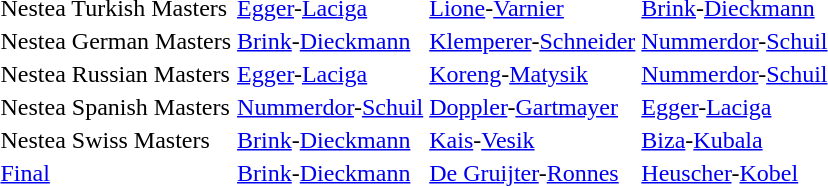<table>
<tr>
<td>Nestea Turkish Masters</td>
<td> <a href='#'>Egger</a>-<a href='#'>Laciga</a></td>
<td> <a href='#'>Lione</a>-<a href='#'>Varnier</a></td>
<td> <a href='#'>Brink</a>-<a href='#'>Dieckmann</a></td>
</tr>
<tr>
<td>Nestea German Masters</td>
<td> <a href='#'>Brink</a>-<a href='#'>Dieckmann</a></td>
<td> <a href='#'>Klemperer</a>-<a href='#'>Schneider</a></td>
<td> <a href='#'>Nummerdor</a>-<a href='#'>Schuil</a></td>
</tr>
<tr>
<td>Nestea Russian Masters</td>
<td> <a href='#'>Egger</a>-<a href='#'>Laciga</a></td>
<td> <a href='#'>Koreng</a>-<a href='#'>Matysik</a></td>
<td> <a href='#'>Nummerdor</a>-<a href='#'>Schuil</a></td>
</tr>
<tr>
<td>Nestea Spanish Masters</td>
<td> <a href='#'>Nummerdor</a>-<a href='#'>Schuil</a></td>
<td> <a href='#'>Doppler</a>-<a href='#'>Gartmayer</a></td>
<td> <a href='#'>Egger</a>-<a href='#'>Laciga</a></td>
</tr>
<tr>
<td>Nestea Swiss Masters</td>
<td> <a href='#'>Brink</a>-<a href='#'>Dieckmann</a></td>
<td> <a href='#'>Kais</a>-<a href='#'>Vesik</a></td>
<td> <a href='#'>Biza</a>-<a href='#'>Kubala</a></td>
</tr>
<tr>
<td><a href='#'>Final</a></td>
<td> <a href='#'>Brink</a>-<a href='#'>Dieckmann</a></td>
<td> <a href='#'>De Gruijter</a>-<a href='#'>Ronnes</a></td>
<td> <a href='#'>Heuscher</a>-<a href='#'>Kobel</a></td>
</tr>
</table>
